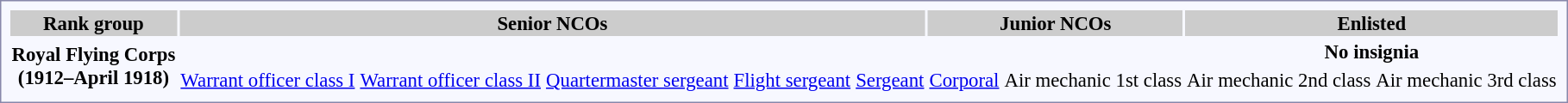<table style="border:1px solid #8888aa; background-color:#f7f8ff; padding:5px; font-size:95%; margin: 0px 12px 12px 0px;">
<tr style="background-color:#CCCCCC; text-align:center;">
<th>Rank group</th>
<th colspan=22>Senior NCOs</th>
<th colspan=6>Junior NCOs</th>
<th colspan=8>Enlisted</th>
</tr>
<tr style="text-align:center;">
<th rowspan=2><strong> Royal Flying Corps</strong><br>(1912–April 1918)</th>
<td colspan=6></td>
<td colspan=2></td>
<td colspan=1></td>
<td colspan=1></td>
<td colspan=12></td>
<td colspan=4></td>
<td colspan=2></td>
<td colspan=8><strong>No insignia</strong></td>
</tr>
<tr style="text-align:center;">
<td colspan=6><a href='#'>Warrant officer class I</a></td>
<td colspan=2><a href='#'>Warrant officer class II</a></td>
<td colspan=1><a href='#'>Quartermaster sergeant</a></td>
<td colspan=1><a href='#'>Flight sergeant</a></td>
<td colspan=12><a href='#'>Sergeant</a></td>
<td colspan=4><a href='#'>Corporal</a></td>
<td colspan=2>Air mechanic 1st class</td>
<td colspan=6>Air mechanic 2nd class</td>
<td colspan=2>Air mechanic 3rd class</td>
</tr>
</table>
